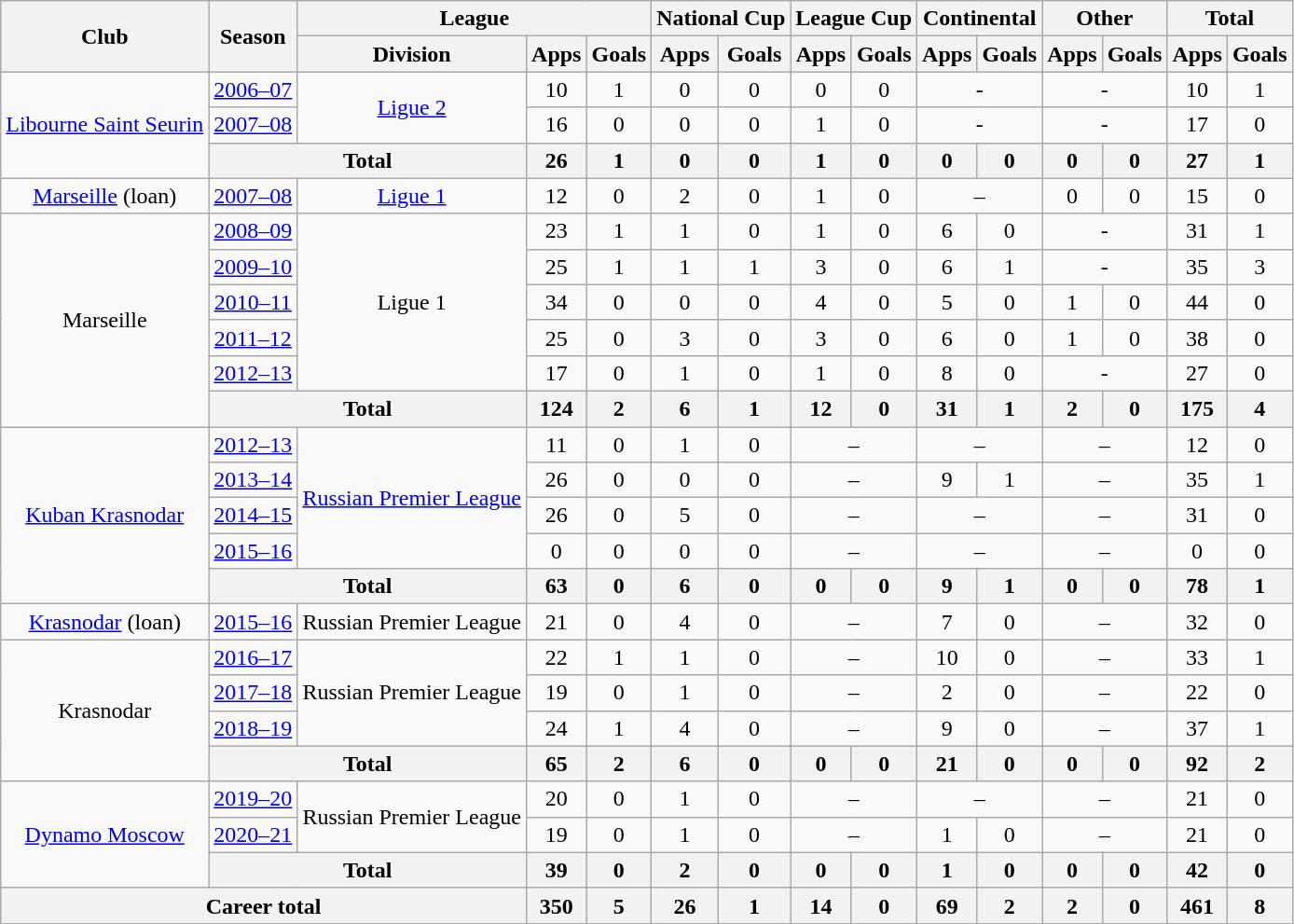<table class="wikitable" style="text-align: center">
<tr>
<th rowspan="2">Club</th>
<th rowspan="2">Season</th>
<th colspan="3">League</th>
<th colspan="2">National Cup</th>
<th colspan="2">League Cup</th>
<th colspan="2">Continental</th>
<th colspan="2">Other</th>
<th colspan="2">Total</th>
</tr>
<tr>
<th>Division</th>
<th>Apps</th>
<th>Goals</th>
<th>Apps</th>
<th>Goals</th>
<th>Apps</th>
<th>Goals</th>
<th>Apps</th>
<th>Goals</th>
<th>Apps</th>
<th>Goals</th>
<th>Apps</th>
<th>Goals</th>
</tr>
<tr>
<td rowspan="3"><a href='#'>Libourne Saint Seurin</a></td>
<td><a href='#'>2006–07</a></td>
<td rowspan="2"><a href='#'>Ligue 2</a></td>
<td>10</td>
<td>1</td>
<td>0</td>
<td>0</td>
<td>0</td>
<td>0</td>
<td colspan="2">-</td>
<td colspan="2">-</td>
<td>10</td>
<td>1</td>
</tr>
<tr>
<td><a href='#'>2007–08</a></td>
<td>16</td>
<td>0</td>
<td>0</td>
<td>0</td>
<td>1</td>
<td>0</td>
<td colspan="2">-</td>
<td colspan="2">-</td>
<td>17</td>
<td>0</td>
</tr>
<tr>
<th colspan="2">Total</th>
<th>26</th>
<th>1</th>
<th>0</th>
<th>0</th>
<th>1</th>
<th>0</th>
<th>0</th>
<th>0</th>
<th>0</th>
<th>0</th>
<th>27</th>
<th>1</th>
</tr>
<tr>
<td><a href='#'>Marseille</a> (loan)</td>
<td><a href='#'>2007–08</a></td>
<td><a href='#'>Ligue 1</a></td>
<td>12</td>
<td>0</td>
<td>2</td>
<td>0</td>
<td>1</td>
<td>0</td>
<td colspan="2">–</td>
<td>0</td>
<td>0</td>
<td>15</td>
<td>0</td>
</tr>
<tr>
<td rowspan="6">Marseille</td>
<td><a href='#'>2008–09</a></td>
<td rowspan="5">Ligue 1</td>
<td>23</td>
<td>1</td>
<td>1</td>
<td>0</td>
<td>1</td>
<td>0</td>
<td>6</td>
<td>0</td>
<td colspan="2">-</td>
<td>31</td>
<td>1</td>
</tr>
<tr>
<td><a href='#'>2009–10</a></td>
<td>25</td>
<td>1</td>
<td>1</td>
<td>1</td>
<td>3</td>
<td>0</td>
<td>6</td>
<td>1</td>
<td colspan="2">-</td>
<td>35</td>
<td>3</td>
</tr>
<tr>
<td><a href='#'>2010–11</a></td>
<td>34</td>
<td>0</td>
<td>0</td>
<td>0</td>
<td>4</td>
<td>0</td>
<td>5</td>
<td>0</td>
<td>1</td>
<td>0</td>
<td>44</td>
<td>0</td>
</tr>
<tr>
<td><a href='#'>2011–12</a></td>
<td>25</td>
<td>0</td>
<td>3</td>
<td>0</td>
<td>3</td>
<td>0</td>
<td>6</td>
<td>0</td>
<td>1</td>
<td>0</td>
<td>38</td>
<td>0</td>
</tr>
<tr>
<td><a href='#'>2012–13</a></td>
<td>17</td>
<td>0</td>
<td>1</td>
<td>0</td>
<td>1</td>
<td>0</td>
<td>8</td>
<td>0</td>
<td colspan="2">-</td>
<td>27</td>
<td>0</td>
</tr>
<tr>
<th colspan="2">Total</th>
<th>124</th>
<th>2</th>
<th>6</th>
<th>1</th>
<th>12</th>
<th>0</th>
<th>31</th>
<th>1</th>
<th>2</th>
<th>0</th>
<th>175</th>
<th>4</th>
</tr>
<tr>
<td rowspan="5"><a href='#'>Kuban Krasnodar</a></td>
<td><a href='#'>2012–13</a></td>
<td rowspan="4"><a href='#'>Russian Premier League</a></td>
<td>11</td>
<td>0</td>
<td>1</td>
<td>0</td>
<td colspan="2">–</td>
<td colspan="2">–</td>
<td colspan="2">–</td>
<td>12</td>
<td>0</td>
</tr>
<tr>
<td><a href='#'>2013–14</a></td>
<td>26</td>
<td>0</td>
<td>0</td>
<td>0</td>
<td colspan="2">–</td>
<td>9</td>
<td>1</td>
<td colspan="2">–</td>
<td>35</td>
<td>1</td>
</tr>
<tr>
<td><a href='#'>2014–15</a></td>
<td>26</td>
<td>0</td>
<td>5</td>
<td>0</td>
<td colspan="2">–</td>
<td colspan="2">–</td>
<td colspan="2">–</td>
<td>31</td>
<td>0</td>
</tr>
<tr>
<td><a href='#'>2015–16</a></td>
<td>0</td>
<td>0</td>
<td>0</td>
<td>0</td>
<td colspan="2">–</td>
<td colspan="2">–</td>
<td colspan="2">–</td>
<td>0</td>
<td>0</td>
</tr>
<tr>
<th colspan="2">Total</th>
<th>63</th>
<th>0</th>
<th>6</th>
<th>0</th>
<th>0</th>
<th>0</th>
<th>9</th>
<th>1</th>
<th>0</th>
<th>0</th>
<th>78</th>
<th>1</th>
</tr>
<tr>
<td><a href='#'>Krasnodar</a> (loan)</td>
<td><a href='#'>2015–16</a></td>
<td>Russian Premier League</td>
<td>21</td>
<td>0</td>
<td>4</td>
<td>0</td>
<td colspan="2">–</td>
<td>7</td>
<td>0</td>
<td colspan="2">–</td>
<td>32</td>
<td>0</td>
</tr>
<tr>
<td rowspan="4">Krasnodar</td>
<td><a href='#'>2016–17</a></td>
<td rowspan="3">Russian Premier League</td>
<td>22</td>
<td>1</td>
<td>1</td>
<td>0</td>
<td colspan="2">–</td>
<td>10</td>
<td>0</td>
<td colspan="2">–</td>
<td>33</td>
<td>1</td>
</tr>
<tr>
<td><a href='#'>2017–18</a></td>
<td>19</td>
<td>0</td>
<td>1</td>
<td>0</td>
<td colspan="2">–</td>
<td>2</td>
<td>0</td>
<td colspan="2">–</td>
<td>22</td>
<td>0</td>
</tr>
<tr>
<td><a href='#'>2018–19</a></td>
<td>24</td>
<td>1</td>
<td>4</td>
<td>0</td>
<td colspan="2">–</td>
<td>9</td>
<td>0</td>
<td colspan="2">–</td>
<td>37</td>
<td>1</td>
</tr>
<tr>
<th colspan="2">Total</th>
<th>65</th>
<th>2</th>
<th>6</th>
<th>0</th>
<th>0</th>
<th>0</th>
<th>21</th>
<th>0</th>
<th>0</th>
<th>0</th>
<th>92</th>
<th>2</th>
</tr>
<tr>
<td rowspan="3"><a href='#'>Dynamo Moscow</a></td>
<td><a href='#'>2019–20</a></td>
<td rowspan="2">Russian Premier League</td>
<td>20</td>
<td>0</td>
<td>1</td>
<td>0</td>
<td colspan="2">–</td>
<td colspan="2">–</td>
<td colspan="2">–</td>
<td>21</td>
<td>0</td>
</tr>
<tr>
<td><a href='#'>2020–21</a></td>
<td>19</td>
<td>0</td>
<td>1</td>
<td>0</td>
<td colspan="2">–</td>
<td>1</td>
<td>0</td>
<td colspan="2">–</td>
<td>21</td>
<td>0</td>
</tr>
<tr>
<th colspan="2">Total</th>
<th>39</th>
<th>0</th>
<th>2</th>
<th>0</th>
<th>0</th>
<th>0</th>
<th>1</th>
<th>0</th>
<th>0</th>
<th>0</th>
<th>42</th>
<th>0</th>
</tr>
<tr>
<th colspan="3">Career total</th>
<th>350</th>
<th>5</th>
<th>26</th>
<th>1</th>
<th>14</th>
<th>0</th>
<th>69</th>
<th>2</th>
<th>2</th>
<th>0</th>
<th>461</th>
<th>8</th>
</tr>
</table>
